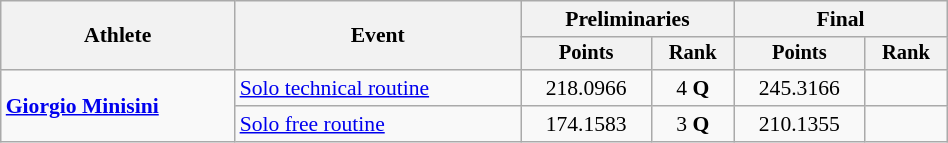<table class="wikitable" style="text-align:center; font-size:90%; width:50%;">
<tr>
<th rowspan="2">Athlete</th>
<th rowspan="2">Event</th>
<th colspan="2">Preliminaries</th>
<th colspan="2">Final</th>
</tr>
<tr style="font-size:95%">
<th>Points</th>
<th>Rank</th>
<th>Points</th>
<th>Rank</th>
</tr>
<tr>
<td align=left rowspan=2><strong><a href='#'>Giorgio Minisini</a></strong></td>
<td align=left><a href='#'>Solo technical routine</a></td>
<td>218.0966</td>
<td>4 <strong>Q</strong></td>
<td>245.3166</td>
<td></td>
</tr>
<tr>
<td align=left><a href='#'>Solo free routine</a></td>
<td>174.1583</td>
<td>3 <strong>Q</strong></td>
<td>210.1355</td>
<td></td>
</tr>
</table>
